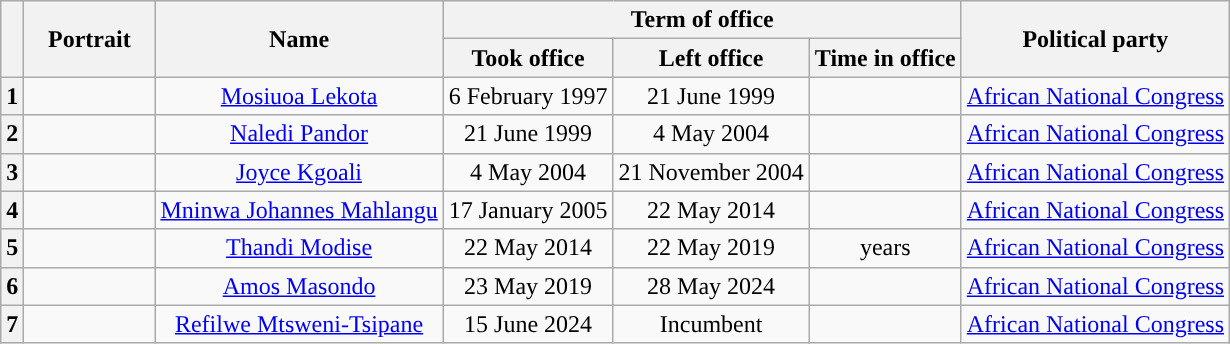<table class="wikitable" style="text-align:center;">
<tr>
<th rowspan=2></th>
<th rowspan=2 style="width:80px;">Portrait</th>
<th rowspan=2>Name<br></th>
<th colspan=3>Term of office</th>
<th rowspan=2>Political party</th>
</tr>
<tr>
<th>Took office</th>
<th>Left office</th>
<th>Time in office</th>
</tr>
<tr>
<th style="background:">1</th>
<td></td>
<td><a href='#'>Mosiuoa Lekota</a><br></td>
<td>6 February 1997</td>
<td>21 June 1999</td>
<td></td>
<td><a href='#'>African National Congress</a></td>
</tr>
<tr>
<th style="background:">2</th>
<td></td>
<td><a href='#'>Naledi Pandor</a><br></td>
<td>21 June 1999</td>
<td>4 May 2004</td>
<td></td>
<td><a href='#'>African National Congress</a></td>
</tr>
<tr>
<th style="background:">3</th>
<td></td>
<td><a href='#'>Joyce Kgoali</a><br></td>
<td>4 May 2004</td>
<td>21 November 2004<br></td>
<td></td>
<td><a href='#'>African National Congress</a></td>
</tr>
<tr>
<th style="background:">4</th>
<td></td>
<td><a href='#'>Mninwa Johannes Mahlangu</a><br></td>
<td>17 January 2005<br></td>
<td>22 May 2014</td>
<td></td>
<td><a href='#'>African National Congress</a></td>
</tr>
<tr>
<th style="background:">5</th>
<td></td>
<td><a href='#'>Thandi Modise</a><br></td>
<td>22 May 2014</td>
<td>22 May 2019</td>
<td> years</td>
<td><a href='#'>African National Congress</a></td>
</tr>
<tr>
<th style="background:">6</th>
<td></td>
<td><a href='#'>Amos Masondo</a><br></td>
<td>23 May 2019</td>
<td>28 May 2024</td>
<td></td>
<td><a href='#'>African National Congress</a></td>
</tr>
<tr>
<th style="background:">7</th>
<td></td>
<td><a href='#'>Refilwe Mtsweni-Tsipane</a><br></td>
<td>15 June 2024</td>
<td>Incumbent</td>
<td></td>
<td><a href='#'>African National Congress</a></td>
</tr>
</table>
